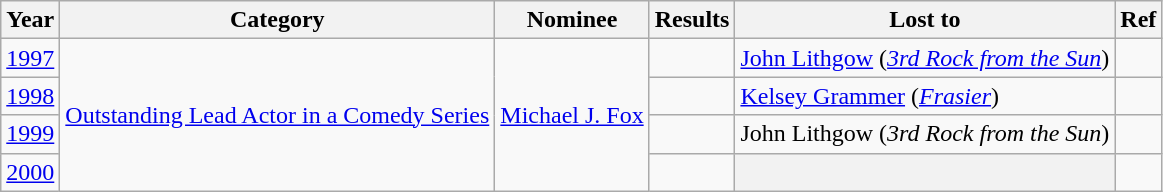<table class="wikitable">
<tr>
<th>Year</th>
<th>Category</th>
<th>Nominee</th>
<th>Results</th>
<th>Lost to</th>
<th>Ref</th>
</tr>
<tr>
<td><a href='#'>1997</a></td>
<td rowspan="4"><a href='#'>Outstanding Lead Actor in a Comedy Series</a></td>
<td rowspan="4"><a href='#'>Michael J. Fox</a></td>
<td></td>
<td><a href='#'>John Lithgow</a> (<em><a href='#'>3rd Rock from the Sun</a></em>)</td>
<td></td>
</tr>
<tr>
<td><a href='#'>1998</a></td>
<td></td>
<td><a href='#'>Kelsey Grammer</a> (<em><a href='#'>Frasier</a></em>)</td>
<td></td>
</tr>
<tr>
<td><a href='#'>1999</a></td>
<td></td>
<td>John Lithgow (<em>3rd Rock from the Sun</em>)</td>
<td></td>
</tr>
<tr>
<td><a href='#'>2000</a></td>
<td></td>
<th></th>
<td></td>
</tr>
</table>
